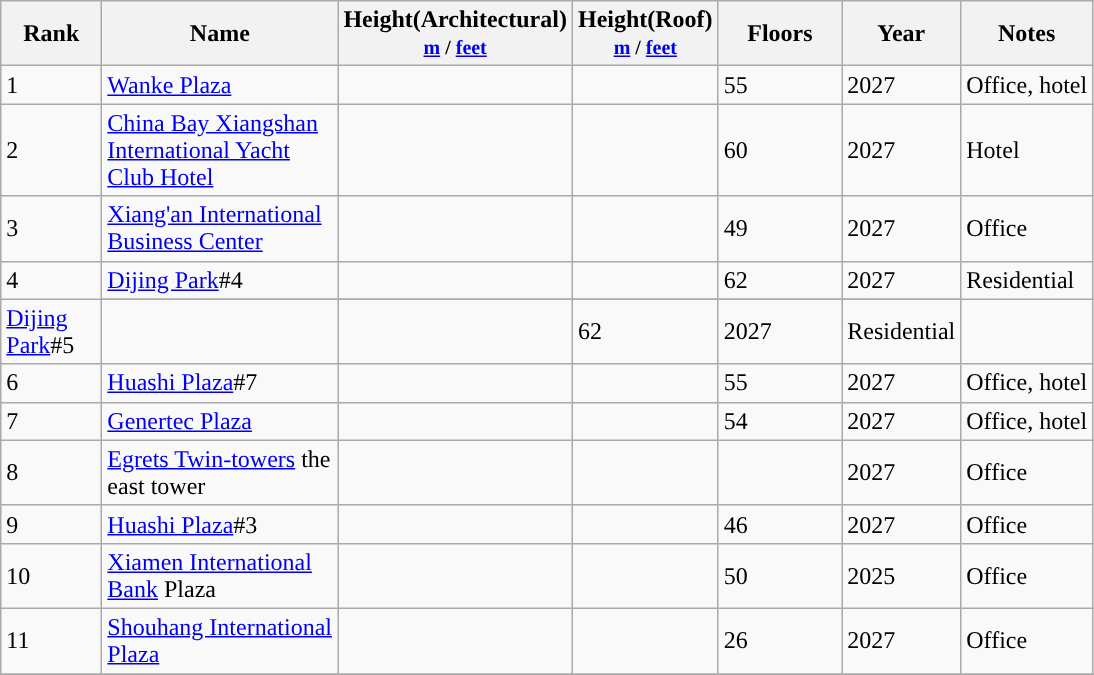<table Class = "wikitable sortable">
<tr>
<th Width = "60px">Rank</th>
<th Width = "150px">Name</th>
<th width="75px">Height(Architectural)<br><small><a href='#'>m</a> / <a href='#'>feet</a></small></th>
<th width="75px">Height(Roof)<br><small><a href='#'>m</a> / <a href='#'>feet</a></small></th>
<th Width = "75px">Floors</th>
<th Width = "60px">Year</th>
<th Class = "unsortable">Notes</th>
</tr>
<tr>
<td>1</td>
<td><a href='#'>Wanke Plaza</a></td>
<td></td>
<td></td>
<td>55</td>
<td>2027</td>
<td>Office, hotel</td>
</tr>
<tr>
<td>2</td>
<td><a href='#'>China Bay Xiangshan International Yacht Club Hotel</a></td>
<td></td>
<td></td>
<td>60</td>
<td>2027</td>
<td>Hotel</td>
</tr>
<tr>
<td>3</td>
<td><a href='#'>Xiang'an International Business Center</a></td>
<td></td>
<td></td>
<td>49</td>
<td>2027</td>
<td>Office</td>
</tr>
<tr>
<td rowspan="2">4</td>
<td><a href='#'>Dijing Park</a>#4</td>
<td></td>
<td></td>
<td>62</td>
<td>2027</td>
<td>Residential</td>
</tr>
<tr>
</tr>
<tr>
<td><a href='#'>Dijing Park</a>#5</td>
<td></td>
<td></td>
<td>62</td>
<td>2027</td>
<td>Residential</td>
</tr>
<tr>
<td>6</td>
<td><a href='#'>Huashi Plaza</a>#7</td>
<td></td>
<td></td>
<td>55</td>
<td>2027</td>
<td>Office, hotel</td>
</tr>
<tr>
<td>7</td>
<td><a href='#'>Genertec Plaza</a></td>
<td></td>
<td></td>
<td>54</td>
<td>2027</td>
<td>Office, hotel</td>
</tr>
<tr>
<td>8</td>
<td><a href='#'>Egrets Twin-towers</a> the east tower</td>
<td></td>
<td></td>
<td></td>
<td>2027</td>
<td>Office</td>
</tr>
<tr>
<td>9</td>
<td><a href='#'>Huashi Plaza</a>#3</td>
<td></td>
<td></td>
<td>46</td>
<td>2027</td>
<td>Office</td>
</tr>
<tr>
<td>10</td>
<td><a href='#'>Xiamen International Bank</a> Plaza</td>
<td></td>
<td></td>
<td>50</td>
<td>2025</td>
<td>Office</td>
</tr>
<tr>
<td>11</td>
<td><a href='#'>Shouhang International Plaza</a></td>
<td></td>
<td></td>
<td>26</td>
<td>2027</td>
<td>Office</td>
</tr>
<tr>
</tr>
</table>
